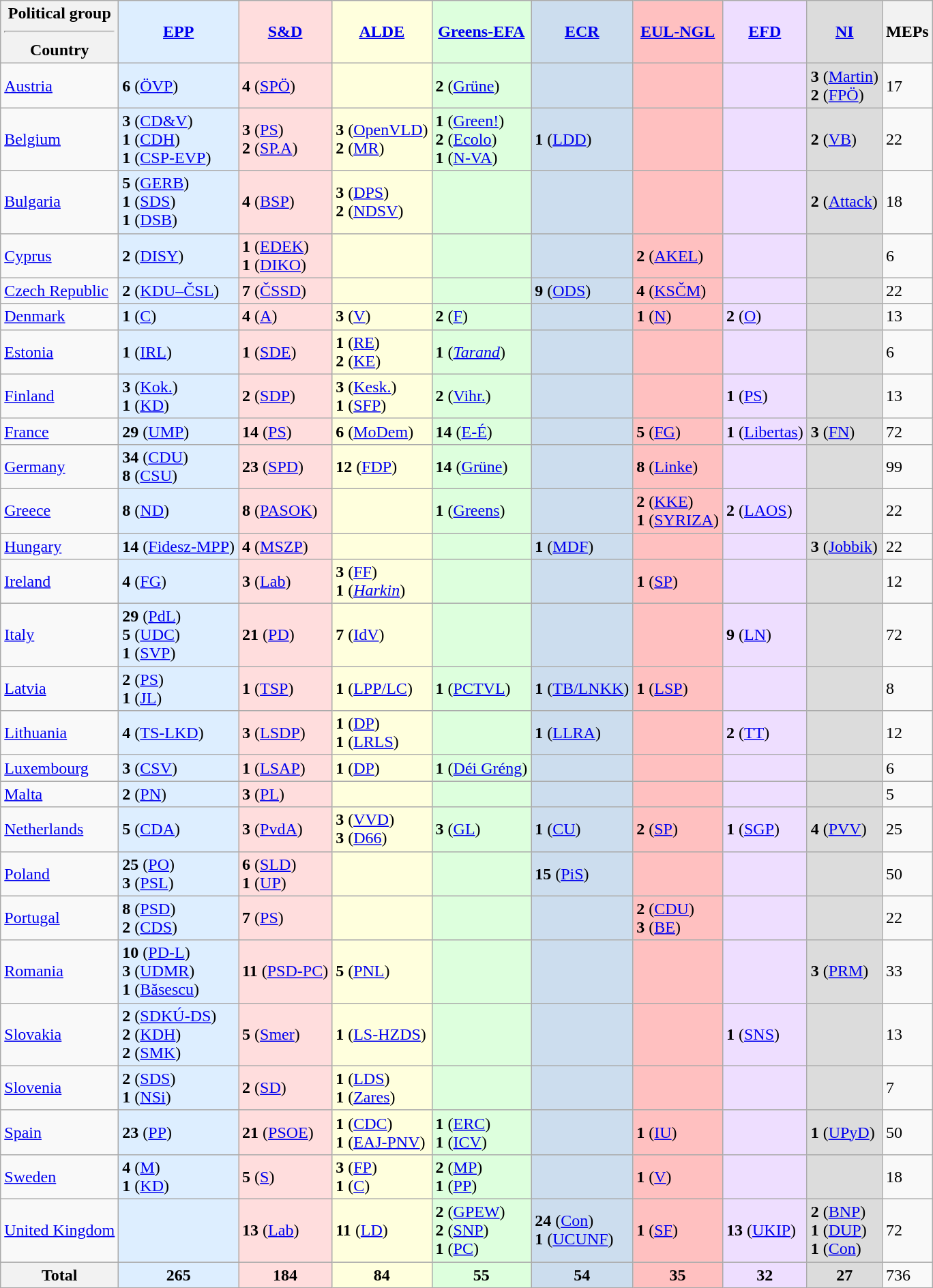<table class="wikitable sortable" style="text-align:left">
<tr>
<th>Political group<hr>Country</th>
<th class="unsortable" style="background:#def; margin:auto;"><a href='#'>EPP</a></th>
<th class="unsortable" style="background:#fdd; margin:auto;"><a href='#'>S&D</a></th>
<th class="unsortable" style="background:#ffd; margin:auto;"><a href='#'>ALDE</a></th>
<th class="unsortable" style="background:#dfd; margin:auto;"><a href='#'>Greens-EFA</a></th>
<th class="unsortable" style="background:#cde; margin:auto;"><a href='#'>ECR</a></th>
<th class="unsortable" style="background:#ffc0c0; margin:auto;"><a href='#'>EUL-NGL</a></th>
<th class="unsortable" style="background:#eedeff; margin:auto;"><a href='#'>EFD</a></th>
<th class="unsortable" style="background:#dcdcdc; margin:auto;"><a href='#'>NI</a></th>
<th>MEPs<br></th>
</tr>
<tr>
<td><a href='#'>Austria</a></td>
<td style="background:#def;"><strong>6</strong> (<a href='#'>ÖVP</a>)</td>
<td style="background:#fdd;"><strong>4</strong> (<a href='#'>SPÖ</a>)</td>
<td style="background:#ffd;"></td>
<td style="background:#dfd;"><strong>2</strong> (<a href='#'>Grüne</a>)</td>
<td style="background:#cde;"></td>
<td style="background:#ffc0c0;"></td>
<td style="background:#eedeff;"></td>
<td style="background:#dcdcdc;"><strong>3</strong> (<a href='#'>Martin</a>)<br><strong>2</strong> (<a href='#'>FPÖ</a>)</td>
<td>17</td>
</tr>
<tr>
<td><a href='#'>Belgium</a></td>
<td style="background:#def;"><strong>3</strong> (<a href='#'>CD&V</a>)<br><strong>1</strong> (<a href='#'>CDH</a>)<br><strong>1</strong> (<a href='#'>CSP-EVP</a>)</td>
<td style="background:#fdd;"><strong>3</strong> (<a href='#'>PS</a>)<br><strong>2</strong> (<a href='#'>SP.A</a>)</td>
<td style="background:#ffd;"><strong>3</strong> (<a href='#'>OpenVLD</a>)<br><strong>2</strong> (<a href='#'>MR</a>)</td>
<td style="background:#dfd;"><strong>1</strong> (<a href='#'>Green!</a>)<br><strong>2</strong> (<a href='#'>Ecolo</a>)<br><strong>1</strong> (<a href='#'>N-VA</a>)</td>
<td style="background:#cde;"><strong>1</strong> (<a href='#'>LDD</a>)</td>
<td style="background:#ffc0c0;"></td>
<td style="background:#eedeff;"></td>
<td style="background:#dcdcdc;"><strong>2</strong> (<a href='#'>VB</a>)</td>
<td>22</td>
</tr>
<tr>
<td><a href='#'>Bulgaria</a></td>
<td style="background:#def;"><strong>5</strong> (<a href='#'>GERB</a>)<br><strong>1</strong> (<a href='#'>SDS</a>)<br><strong>1</strong> (<a href='#'>DSB</a>)</td>
<td style="background:#fdd;"><strong>4</strong> (<a href='#'>BSP</a>)</td>
<td style="background:#ffd;"><strong>3</strong> (<a href='#'>DPS</a>) <br> <strong>2</strong> (<a href='#'>NDSV</a>)</td>
<td style="background:#dfd;"></td>
<td style="background:#cde;"></td>
<td style="background:#ffc0c0;"></td>
<td style="background:#eedeff;"></td>
<td style="background:#dcdcdc;"><strong>2</strong> (<a href='#'>Attack</a>)</td>
<td>18</td>
</tr>
<tr>
<td><a href='#'>Cyprus</a></td>
<td style="background:#def;"><strong>2</strong> (<a href='#'>DISY</a>)</td>
<td style="background:#fdd;"><strong>1</strong> (<a href='#'>EDEK</a>)<br><strong>1</strong> (<a href='#'>DIKO</a>)</td>
<td style="background:#ffd;"></td>
<td style="background:#dfd;"></td>
<td style="background:#cde;"></td>
<td style="background:#ffc0c0;"><strong>2</strong> (<a href='#'>AKEL</a>)</td>
<td style="background:#eedeff;"></td>
<td style="background:#dcdcdc;"></td>
<td>6</td>
</tr>
<tr>
<td><a href='#'>Czech Republic</a></td>
<td style="background:#def;"><strong>2</strong> (<a href='#'>KDU–ČSL</a>)</td>
<td style="background:#fdd;"><strong>7</strong> (<a href='#'>ČSSD</a>)</td>
<td style="background:#ffd;"></td>
<td style="background:#dfd;"></td>
<td style="background:#cde;"><strong>9</strong> (<a href='#'>ODS</a>)</td>
<td style="background:#ffc0c0;"><strong>4</strong> (<a href='#'>KSČM</a>)</td>
<td style="background:#eedeff;"></td>
<td style="background:#dcdcdc;"></td>
<td>22</td>
</tr>
<tr>
<td><a href='#'>Denmark</a></td>
<td style="background:#def;"><strong>1</strong> (<a href='#'>C</a>)</td>
<td style="background:#fdd;"><strong>4</strong> (<a href='#'>A</a>)</td>
<td style="background:#ffd;"><strong>3</strong> (<a href='#'>V</a>)</td>
<td style="background:#dfd;"><strong>2</strong> (<a href='#'>F</a>)</td>
<td style="background:#cde;"></td>
<td style="background:#ffc0c0;"><strong>1</strong> (<a href='#'>N</a>)</td>
<td style="background:#eedeff;"><strong>2</strong> (<a href='#'>O</a>)</td>
<td style="background:#dcdcdc;"></td>
<td>13</td>
</tr>
<tr>
<td><a href='#'>Estonia</a></td>
<td style="background:#def;"><strong>1</strong> (<a href='#'>IRL</a>)</td>
<td style="background:#fdd;"><strong>1</strong> (<a href='#'>SDE</a>)</td>
<td style="background:#ffd;"><strong>1</strong> (<a href='#'>RE</a>)<br> <strong>2</strong> (<a href='#'>KE</a>)</td>
<td style="background:#dfd;"><strong>1</strong> (<a href='#'><em>Tarand</em></a>)</td>
<td style="background:#cde;"></td>
<td style="background:#ffc0c0;"></td>
<td style="background:#eedeff;"></td>
<td style="background:#dcdcdc;"></td>
<td>6</td>
</tr>
<tr>
<td><a href='#'>Finland</a></td>
<td style="background:#def;"><strong>3</strong> (<a href='#'>Kok.</a>)<br><strong>1</strong> (<a href='#'>KD</a>)</td>
<td style="background:#fdd;"><strong>2</strong> (<a href='#'>SDP</a>)</td>
<td style="background:#ffd;"><strong>3</strong> (<a href='#'>Kesk.</a>)<br><strong>1</strong> (<a href='#'>SFP</a>)</td>
<td style="background:#dfd;"><strong>2</strong> (<a href='#'>Vihr.</a>)</td>
<td style="background:#cde;"></td>
<td style="background:#ffc0c0;"></td>
<td style="background:#eedeff;"><strong>1</strong> (<a href='#'>PS</a>)</td>
<td style="background:#dcdcdc;"></td>
<td>13</td>
</tr>
<tr>
<td><a href='#'>France</a></td>
<td style="background:#def;"><strong>29</strong> (<a href='#'>UMP</a>)</td>
<td style="background:#fdd;"><strong>14</strong> (<a href='#'>PS</a>)</td>
<td style="background:#ffd;"><strong>6</strong> (<a href='#'>MoDem</a>)</td>
<td style="background:#dfd;"><strong>14</strong> (<a href='#'>E-É</a>)</td>
<td style="background:#cde;"></td>
<td style="background:#ffc0c0;"><strong>5</strong> (<a href='#'>FG</a>)</td>
<td style="background:#eedeff;"><strong>1</strong> (<a href='#'>Libertas</a>)</td>
<td style="background:#dcdcdc;"><strong>3</strong> (<a href='#'>FN</a>)</td>
<td>72</td>
</tr>
<tr>
<td><a href='#'>Germany</a></td>
<td style="background:#def;"><strong>34</strong> (<a href='#'>CDU</a>)<br><strong>8</strong> (<a href='#'>CSU</a>)</td>
<td style="background:#fdd;"><strong>23</strong> (<a href='#'>SPD</a>)</td>
<td style="background:#ffd;"><strong>12</strong> (<a href='#'>FDP</a>)</td>
<td style="background:#dfd;"><strong>14</strong> (<a href='#'>Grüne</a>)</td>
<td style="background:#cde;"></td>
<td style="background:#ffc0c0;"><strong>8</strong> (<a href='#'>Linke</a>)</td>
<td style="background:#eedeff;"></td>
<td style="background:#dcdcdc;"></td>
<td>99</td>
</tr>
<tr>
<td><a href='#'>Greece</a></td>
<td style="background:#def;"><strong>8</strong> (<a href='#'>ND</a>)</td>
<td style="background:#fdd;"><strong>8</strong> (<a href='#'>PASOK</a>)</td>
<td style="background:#ffd;"></td>
<td style="background:#dfd;"><strong>1</strong> (<a href='#'>Greens</a>)</td>
<td style="background:#cde;"></td>
<td style="background:#ffc0c0;"><strong>2</strong> (<a href='#'>KKE</a>)<br><strong>1</strong> (<a href='#'>SYRIZA</a>)</td>
<td style="background:#eedeff;"><strong>2</strong> (<a href='#'>LAOS</a>)</td>
<td style="background:#dcdcdc;"></td>
<td>22</td>
</tr>
<tr>
<td><a href='#'>Hungary</a></td>
<td style="background:#def;"><strong>14</strong> (<a href='#'>Fidesz-MPP</a>)</td>
<td style="background:#fdd;"><strong>4</strong> (<a href='#'>MSZP</a>)</td>
<td style="background:#ffd;"></td>
<td style="background:#dfd;"></td>
<td style="background:#cde;"><strong>1</strong> (<a href='#'>MDF</a>)</td>
<td style="background:#ffc0c0;"></td>
<td style="background:#eedeff;"></td>
<td style="background:#dcdcdc;"><strong>3</strong> (<a href='#'>Jobbik</a>)</td>
<td>22</td>
</tr>
<tr>
<td><a href='#'>Ireland</a></td>
<td style="background:#def;"><strong>4</strong> (<a href='#'>FG</a>)</td>
<td style="background:#fdd;"><strong>3</strong> (<a href='#'>Lab</a>)</td>
<td style="background:#ffd;"><strong>3</strong> (<a href='#'>FF</a>)<br><strong>1</strong> (<a href='#'><em>Harkin</em></a>)</td>
<td style="background:#dfd;"></td>
<td style="background:#cde;"></td>
<td style="background:#ffc0c0;"><strong>1</strong> (<a href='#'>SP</a>)</td>
<td style="background:#eedeff;"></td>
<td style="background:#dcdcdc;"></td>
<td>12</td>
</tr>
<tr>
<td><a href='#'>Italy</a></td>
<td style="background:#def;"><strong>29</strong> (<a href='#'>PdL</a>) <br> <strong>5</strong> (<a href='#'>UDC</a>) <br><strong>1</strong> (<a href='#'>SVP</a>)</td>
<td style="background:#fdd;"><strong>21</strong> (<a href='#'>PD</a>)</td>
<td style="background:#ffd;"><strong>7</strong> (<a href='#'>IdV</a>)</td>
<td style="background:#dfd;"></td>
<td style="background:#cde;"></td>
<td style="background:#ffc0c0;"></td>
<td style="background:#eedeff;"><strong>9</strong> (<a href='#'>LN</a>)</td>
<td style="background:#dcdcdc;"></td>
<td>72</td>
</tr>
<tr>
<td><a href='#'>Latvia</a></td>
<td style="background:#def;"><strong>2</strong> (<a href='#'>PS</a>)<br><strong>1</strong> (<a href='#'>JL</a>)</td>
<td style="background:#fdd;"><strong>1</strong> (<a href='#'>TSP</a>)</td>
<td style="background:#ffd;"><strong>1</strong> (<a href='#'>LPP/LC</a>)</td>
<td style="background:#dfd;"><strong>1</strong> (<a href='#'>PCTVL</a>)</td>
<td style="background:#cde;"><strong>1</strong> (<a href='#'>TB/LNKK</a>)</td>
<td style="background:#ffc0c0;"><strong>1</strong> (<a href='#'>LSP</a>)</td>
<td style="background:#eedeff;"></td>
<td style="background:#dcdcdc;"></td>
<td>8</td>
</tr>
<tr>
<td><a href='#'>Lithuania</a></td>
<td style="background:#def;"><strong>4</strong> (<a href='#'>TS-LKD</a>)</td>
<td style="background:#fdd;"><strong>3</strong> (<a href='#'>LSDP</a>)</td>
<td style="background:#ffd;"><strong>1</strong> (<a href='#'>DP</a>)<br><strong>1</strong> (<a href='#'>LRLS</a>)</td>
<td style="background:#dfd;"></td>
<td style="background:#cde;"><strong>1</strong> (<a href='#'>LLRA</a>)</td>
<td style="background:#ffc0c0;"></td>
<td style="background:#eedeff;"><strong>2</strong> (<a href='#'>TT</a>)</td>
<td style="background:#dcdcdc;"></td>
<td>12</td>
</tr>
<tr>
<td><a href='#'>Luxembourg</a></td>
<td style="background:#def;"><strong>3</strong> (<a href='#'>CSV</a>)</td>
<td style="background:#fdd;"><strong>1</strong> (<a href='#'>LSAP</a>)</td>
<td style="background:#ffd;"><strong>1</strong> (<a href='#'>DP</a>)</td>
<td style="background:#dfd;"><strong>1</strong> (<a href='#'>Déi Gréng</a>)</td>
<td style="background:#cde;"></td>
<td style="background:#ffc0c0;"></td>
<td style="background:#eedeff;"></td>
<td style="background:#dcdcdc;"></td>
<td>6</td>
</tr>
<tr>
<td><a href='#'>Malta</a></td>
<td style="background:#def;"><strong>2</strong> (<a href='#'>PN</a>)</td>
<td style="background:#fdd;"><strong>3</strong> (<a href='#'>PL</a>)</td>
<td style="background:#ffd;"></td>
<td style="background:#dfd;"></td>
<td style="background:#cde;"></td>
<td style="background:#ffc0c0;"></td>
<td style="background:#eedeff;"></td>
<td style="background:#dcdcdc;"></td>
<td>5</td>
</tr>
<tr>
<td><a href='#'>Netherlands</a></td>
<td style="background:#def;"><strong>5</strong> (<a href='#'>CDA</a>)</td>
<td style="background:#fdd;"><strong>3</strong> (<a href='#'>PvdA</a>)</td>
<td style="background:#ffd;"><strong>3</strong> (<a href='#'>VVD</a>)<br><strong>3</strong> (<a href='#'>D66</a>)</td>
<td style="background:#dfd;"><strong>3</strong> (<a href='#'>GL</a>)</td>
<td style="background:#cde;"><strong>1</strong> (<a href='#'>CU</a>)</td>
<td style="background:#ffc0c0;"><strong>2</strong> (<a href='#'>SP</a>)</td>
<td style="background:#eedeff;"><strong>1</strong> (<a href='#'>SGP</a>)</td>
<td style="background:#dcdcdc;"><strong>4</strong> (<a href='#'>PVV</a>)</td>
<td>25</td>
</tr>
<tr>
<td><a href='#'>Poland</a></td>
<td style="background:#def;"><strong>25</strong> (<a href='#'>PO</a>)<br><strong>3</strong> (<a href='#'>PSL</a>)</td>
<td style="background:#fdd;"><strong>6</strong> (<a href='#'>SLD</a>)<br><strong>1</strong> (<a href='#'>UP</a>)</td>
<td style="background:#ffd;"></td>
<td style="background:#dfd;"></td>
<td style="background:#cde;"><strong>15</strong> (<a href='#'>PiS</a>)</td>
<td style="background:#ffc0c0;"></td>
<td style="background:#eedeff;"></td>
<td style="background:#dcdcdc;"></td>
<td>50</td>
</tr>
<tr>
<td><a href='#'>Portugal</a></td>
<td style="background:#def;"><strong>8</strong> (<a href='#'>PSD</a>)<br><strong>2</strong> (<a href='#'>CDS</a>)</td>
<td style="background:#fdd;"><strong>7</strong> (<a href='#'>PS</a>)</td>
<td style="background:#ffd;"></td>
<td style="background:#dfd;"></td>
<td style="background:#cde;"></td>
<td style="background:#ffc0c0;"><strong>2</strong> (<a href='#'>CDU</a>)<br><strong>3</strong> (<a href='#'>BE</a>)</td>
<td style="background:#eedeff;"></td>
<td style="background:#dcdcdc;"></td>
<td>22</td>
</tr>
<tr>
<td><a href='#'>Romania</a></td>
<td style="background:#def;"><strong>10</strong> (<a href='#'>PD-L</a>)<br><strong>3</strong> (<a href='#'>UDMR</a>)<br><strong>1</strong> (<a href='#'>Băsescu</a>)</td>
<td style="background:#fdd;"><strong>11</strong> (<a href='#'>PSD-PC</a>)</td>
<td style="background:#ffd;"><strong>5</strong> (<a href='#'>PNL</a>)</td>
<td style="background:#dfd;"></td>
<td style="background:#cde;"></td>
<td style="background:#ffc0c0;"></td>
<td style="background:#eedeff;"></td>
<td style="background:#dcdcdc;"><strong>3</strong> (<a href='#'>PRM</a>)</td>
<td>33</td>
</tr>
<tr>
<td><a href='#'>Slovakia</a></td>
<td style="background:#def;"><strong>2</strong> (<a href='#'>SDKÚ-DS</a>)<br><strong>2</strong> (<a href='#'>KDH</a>)<br><strong>2</strong> (<a href='#'>SMK</a>)</td>
<td style="background:#fdd;"><strong>5</strong> (<a href='#'>Smer</a>)</td>
<td style="background:#ffd;"><strong>1</strong> (<a href='#'>LS-HZDS</a>)</td>
<td style="background:#dfd;"></td>
<td style="background:#cde;"></td>
<td style="background:#ffc0c0;"></td>
<td style="background:#eedeff;"><strong>1</strong> (<a href='#'>SNS</a>)</td>
<td style="background:#dcdcdc;"></td>
<td>13</td>
</tr>
<tr>
<td><a href='#'>Slovenia</a></td>
<td style="background:#def;"><strong>2</strong> (<a href='#'>SDS</a>)<br><strong>1</strong> (<a href='#'>NSi</a>)</td>
<td style="background:#fdd;"><strong>2</strong> (<a href='#'>SD</a>)</td>
<td style="background:#ffd;"><strong>1</strong> (<a href='#'>LDS</a>)<br><strong>1</strong> (<a href='#'>Zares</a>)</td>
<td style="background:#dfd;"></td>
<td style="background:#cde;"></td>
<td style="background:#ffc0c0;"></td>
<td style="background:#eedeff;"></td>
<td style="background:#dcdcdc;"></td>
<td>7</td>
</tr>
<tr>
<td><a href='#'>Spain</a></td>
<td style="background:#def;"><strong>23</strong> (<a href='#'>PP</a>)</td>
<td style="background:#fdd;"><strong>21</strong> (<a href='#'>PSOE</a>)</td>
<td style="background:#ffd;"><strong>1</strong> (<a href='#'>CDC</a>) <br><strong>1</strong> (<a href='#'>EAJ-PNV</a>)</td>
<td style="background:#dfd;"><strong>1</strong> (<a href='#'>ERC</a>) <br><strong>1</strong> (<a href='#'>ICV</a>)</td>
<td style="background:#cde;"></td>
<td style="background:#ffc0c0;"><strong>1</strong> (<a href='#'>IU</a>)</td>
<td style="background:#eedeff;"></td>
<td style="background:#dcdcdc;"><strong>1</strong> (<a href='#'>UPyD</a>)</td>
<td>50</td>
</tr>
<tr>
<td><a href='#'>Sweden</a></td>
<td style="background:#def;"><strong>4</strong> (<a href='#'>M</a>)<br><strong>1</strong> (<a href='#'>KD</a>)</td>
<td style="background:#fdd;"><strong>5</strong> (<a href='#'>S</a>)</td>
<td style="background:#ffd;"><strong>3</strong> (<a href='#'>FP</a>)<br><strong>1</strong> (<a href='#'>C</a>)</td>
<td style="background:#dfd;"><strong>2</strong> (<a href='#'>MP</a>)<br><strong>1</strong> (<a href='#'>PP</a>)</td>
<td style="background:#cde;"></td>
<td style="background:#ffc0c0;"><strong>1</strong> (<a href='#'>V</a>)</td>
<td style="background:#eedeff;"></td>
<td style="background:#dcdcdc;"></td>
<td>18</td>
</tr>
<tr>
<td><a href='#'>United Kingdom</a></td>
<td style="background:#def;"></td>
<td style="background:#fdd;"><strong>13</strong> (<a href='#'>Lab</a>)</td>
<td style="background:#ffd;"><strong>11</strong> (<a href='#'>LD</a>)</td>
<td style="background:#dfd;"><strong>2</strong> (<a href='#'>GPEW</a>) <br> <strong>2</strong> (<a href='#'>SNP</a>) <br> <strong>1</strong> (<a href='#'>PC</a>)</td>
<td style="background:#cde;"><strong>24</strong> (<a href='#'>Con</a>) <br> <strong>1</strong> (<a href='#'>UCUNF</a>)</td>
<td style="background:#ffc0c0;"><strong>1</strong> (<a href='#'>SF</a>)</td>
<td style="background:#eedeff;"><strong>13</strong> (<a href='#'>UKIP</a>)</td>
<td style="background:#dcdcdc;"><strong>2</strong> (<a href='#'>BNP</a>)<br><strong>1</strong> (<a href='#'>DUP</a>)<br><strong>1</strong> (<a href='#'>Con</a>)</td>
<td>72</td>
</tr>
<tr class="unsortable">
<th>Total</th>
<td style="background:#def; text-align:center;"><strong>265</strong></td>
<td style="background:#fdd; text-align:center;"><strong>184</strong></td>
<td style="background:#ffd; text-align:center;"><strong>84</strong></td>
<td style="background:#dfd; text-align:center;"><strong>55</strong></td>
<td style="background:#cde; text-align:center;"><strong>54</strong></td>
<td style="background:#ffc0c0; text-align:center;"><strong>35</strong></td>
<td style="background:#eedeff; text-align:center;"><strong>32</strong></td>
<td style="background:#dcdcdc; text-align:center;"><strong>27</strong></td>
<td>736</td>
</tr>
</table>
